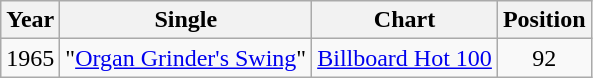<table class="wikitable">
<tr>
<th>Year</th>
<th>Single</th>
<th>Chart</th>
<th>Position</th>
</tr>
<tr>
<td>1965</td>
<td>"<a href='#'>Organ Grinder's Swing</a>"</td>
<td><a href='#'>Billboard Hot 100</a></td>
<td style="text-align:center;">92</td>
</tr>
</table>
